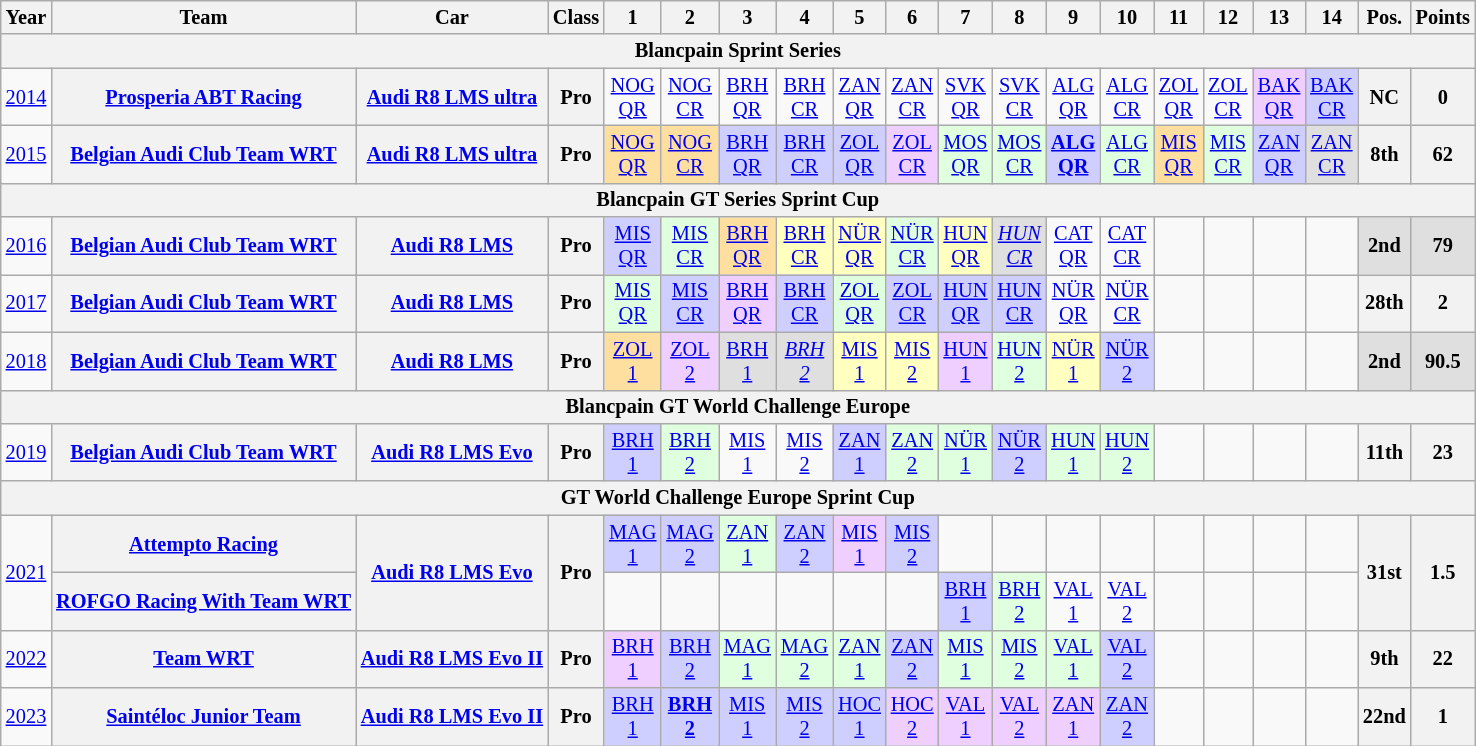<table class="wikitable" border="1" style="text-align:center; font-size:85%;">
<tr>
<th>Year</th>
<th>Team</th>
<th>Car</th>
<th>Class</th>
<th>1</th>
<th>2</th>
<th>3</th>
<th>4</th>
<th>5</th>
<th>6</th>
<th>7</th>
<th>8</th>
<th>9</th>
<th>10</th>
<th>11</th>
<th>12</th>
<th>13</th>
<th>14</th>
<th>Pos.</th>
<th>Points</th>
</tr>
<tr>
<th colspan="20">Blancpain Sprint Series</th>
</tr>
<tr>
<td><a href='#'>2014</a></td>
<th><a href='#'>Prosperia ABT Racing</a></th>
<th><a href='#'>Audi R8 LMS ultra</a></th>
<th>Pro</th>
<td><a href='#'>NOG<br>QR</a></td>
<td><a href='#'>NOG<br>CR</a></td>
<td><a href='#'>BRH<br>QR</a></td>
<td><a href='#'>BRH<br>CR</a></td>
<td><a href='#'>ZAN<br>QR</a></td>
<td><a href='#'>ZAN<br>CR</a></td>
<td><a href='#'>SVK<br>QR</a></td>
<td><a href='#'>SVK<br>CR</a></td>
<td><a href='#'>ALG<br>QR</a></td>
<td><a href='#'>ALG<br>CR</a></td>
<td><a href='#'>ZOL<br>QR</a></td>
<td><a href='#'>ZOL<br>CR</a></td>
<td style="background:#EFCFFF;"><a href='#'>BAK<br>QR</a><br></td>
<td style="background:#CFCFFF;"><a href='#'>BAK<br>CR</a><br></td>
<th>NC</th>
<th>0</th>
</tr>
<tr>
<td><a href='#'>2015</a></td>
<th><a href='#'>Belgian Audi Club Team WRT</a></th>
<th><a href='#'>Audi R8 LMS ultra</a></th>
<th>Pro</th>
<td style="background:#FFDF9F;"><a href='#'>NOG<br>QR</a><br></td>
<td style="background:#FFDF9F;"><a href='#'>NOG<br>CR</a><br></td>
<td style="background:#CFCFFF;"><a href='#'>BRH<br>QR</a><br></td>
<td style="background:#CFCFFF;"><a href='#'>BRH<br>CR</a><br></td>
<td style="background:#CFCFFF;"><a href='#'>ZOL<br>QR</a><br></td>
<td style="background:#EFCFFF;"><a href='#'>ZOL<br>CR</a><br></td>
<td style="background:#DFFFDF;"><a href='#'>MOS<br>QR</a><br></td>
<td style="background:#DFFFDF;"><a href='#'>MOS<br>CR</a><br></td>
<td style="background:#CFCFFF;"><strong><a href='#'>ALG<br>QR</a></strong><br></td>
<td style="background:#DFFFDF;"><a href='#'>ALG<br>CR</a><br></td>
<td style="background:#FFDF9F;"><a href='#'>MIS<br>QR</a><br></td>
<td style="background:#DFFFDF;"><a href='#'>MIS<br>CR</a><br></td>
<td style="background:#CFCFFF;"><a href='#'>ZAN<br>QR</a><br></td>
<td style="background:#DFDFDF;"><a href='#'>ZAN<br>CR</a><br></td>
<th>8th</th>
<th>62</th>
</tr>
<tr>
<th colspan="20">Blancpain GT Series Sprint Cup</th>
</tr>
<tr>
<td><a href='#'>2016</a></td>
<th><a href='#'>Belgian Audi Club Team WRT</a></th>
<th><a href='#'>Audi R8 LMS</a></th>
<th>Pro</th>
<td style="background:#CFCFFF;"><a href='#'>MIS<br>QR</a><br></td>
<td style="background:#DFFFDF;"><a href='#'>MIS<br>CR</a><br></td>
<td style="background:#FFDF9F;"><a href='#'>BRH<br>QR</a><br></td>
<td style="background:#FFFFBF;"><a href='#'>BRH<br>CR</a><br></td>
<td style="background:#FFFFBF;"><a href='#'>NÜR<br>QR</a><br></td>
<td style="background:#DFFFDF;"><a href='#'>NÜR<br>CR</a><br></td>
<td style="background:#FFFFBF;"><a href='#'>HUN<br>QR</a><br></td>
<td style="background:#DFDFDF;"><em><a href='#'>HUN<br>CR</a></em><br></td>
<td><a href='#'>CAT<br>QR</a></td>
<td><a href='#'>CAT<br>CR</a></td>
<td></td>
<td></td>
<td></td>
<td></td>
<th style="background:#DFDFDF;"><strong>2nd</strong></th>
<th style="background:#DFDFDF;"><strong>79</strong></th>
</tr>
<tr>
<td><a href='#'>2017</a></td>
<th><a href='#'>Belgian Audi Club Team WRT</a></th>
<th><a href='#'>Audi R8 LMS</a></th>
<th>Pro</th>
<td style="background:#DFFFDF;"><a href='#'>MIS<br>QR</a><br></td>
<td style="background:#CFCFFF;"><a href='#'>MIS<br>CR</a><br></td>
<td style="background:#EFCFFF;"><a href='#'>BRH<br>QR</a><br></td>
<td style="background:#CFCFFF;"><a href='#'>BRH<br>CR</a><br></td>
<td style="background:#DFFFDF;"><a href='#'>ZOL<br>QR</a><br></td>
<td style="background:#CFCFFF;"><a href='#'>ZOL<br>CR</a><br></td>
<td style="background:#CFCFFF;"><a href='#'>HUN<br>QR</a><br></td>
<td style="background:#CFCFFF;"><a href='#'>HUN<br>CR</a><br></td>
<td><a href='#'>NÜR<br>QR</a></td>
<td><a href='#'>NÜR<br>CR</a></td>
<td></td>
<td></td>
<td></td>
<td></td>
<th>28th</th>
<th>2</th>
</tr>
<tr>
<td><a href='#'>2018</a></td>
<th><a href='#'>Belgian Audi Club Team WRT</a></th>
<th><a href='#'>Audi R8 LMS</a></th>
<th>Pro</th>
<td style="background:#FFDF9F;"><a href='#'>ZOL<br>1</a><br></td>
<td style="background:#EFCFFF;"><a href='#'>ZOL<br>2</a><br></td>
<td style="background:#DFDFDF;"><a href='#'>BRH<br>1</a><br></td>
<td style="background:#DFDFDF;"><em><a href='#'>BRH<br>2</a></em><br></td>
<td style="background:#FFFFBF;"><a href='#'>MIS<br>1</a><br></td>
<td style="background:#FFFFBF;"><a href='#'>MIS<br>2</a><br></td>
<td style="background:#EFCFFF;"><a href='#'>HUN<br>1</a><br></td>
<td style="background:#DFFFDF;"><a href='#'>HUN<br>2</a><br></td>
<td style="background:#FFFFBF;"><a href='#'>NÜR<br>1</a><br></td>
<td style="background:#CFCFFF;"><a href='#'>NÜR<br>2</a><br></td>
<td></td>
<td></td>
<td></td>
<td></td>
<th style="background:#DFDFDF;"><strong>2nd</strong></th>
<th style="background:#DFDFDF;"><strong>90.5</strong></th>
</tr>
<tr>
<th colspan="20">Blancpain GT World Challenge Europe</th>
</tr>
<tr>
<td><a href='#'>2019</a></td>
<th><a href='#'>Belgian Audi Club Team WRT</a></th>
<th><a href='#'>Audi R8 LMS Evo</a></th>
<th>Pro</th>
<td style="background:#CFCFFF;"><a href='#'>BRH<br>1</a><br></td>
<td style="background:#DFFFDF;"><a href='#'>BRH<br>2</a><br></td>
<td><a href='#'>MIS<br>1</a></td>
<td><a href='#'>MIS<br>2</a></td>
<td style="background:#CFCFFF;"><a href='#'>ZAN<br>1</a><br></td>
<td style="background:#DFFFDF;"><a href='#'>ZAN<br>2</a><br></td>
<td style="background:#DFFFDF;"><a href='#'>NÜR<br>1</a><br></td>
<td style="background:#CFCFFF;"><a href='#'>NÜR<br>2</a><br></td>
<td style="background:#DFFFDF;"><a href='#'>HUN<br>1</a><br></td>
<td style="background:#DFFFDF;"><a href='#'>HUN<br>2</a><br></td>
<td></td>
<td></td>
<td></td>
<td></td>
<th>11th</th>
<th>23</th>
</tr>
<tr>
<th colspan="20">GT World Challenge Europe Sprint Cup</th>
</tr>
<tr>
<td rowspan=2><a href='#'>2021</a></td>
<th><a href='#'>Attempto Racing</a></th>
<th rowspan=2><a href='#'>Audi R8 LMS Evo</a></th>
<th rowspan=2>Pro</th>
<td style="background:#CFCFFF;"><a href='#'>MAG<br>1</a><br></td>
<td style="background:#CFCFFF;"><a href='#'>MAG<br>2</a><br></td>
<td style="background:#DFFFDF;"><a href='#'>ZAN<br>1</a><br></td>
<td style="background:#CFCFFF;"><a href='#'>ZAN<br>2</a><br></td>
<td style="background:#EFCFFF;"><a href='#'>MIS<br>1</a><br></td>
<td style="background:#CFCFFF;"><a href='#'>MIS<br>2</a><br></td>
<td></td>
<td></td>
<td></td>
<td></td>
<td></td>
<td></td>
<td></td>
<td></td>
<th rowspan=2>31st</th>
<th rowspan=2>1.5</th>
</tr>
<tr>
<th><a href='#'>ROFGO Racing With Team WRT</a></th>
<td></td>
<td></td>
<td></td>
<td></td>
<td></td>
<td></td>
<td style="background:#CFCFFF;"><a href='#'>BRH<br>1</a><br></td>
<td style="background:#DFFFDF;"><a href='#'>BRH<br>2</a><br></td>
<td><a href='#'>VAL<br>1</a></td>
<td><a href='#'>VAL <br>2</a></td>
<td></td>
<td></td>
<td></td>
<td></td>
</tr>
<tr>
<td><a href='#'>2022</a></td>
<th><a href='#'>Team WRT</a></th>
<th><a href='#'>Audi R8 LMS Evo II</a></th>
<th>Pro</th>
<td style="background:#EFCFFF;"><a href='#'>BRH<br>1</a><br></td>
<td style="background:#CFCFFF;"><a href='#'>BRH<br>2</a><br></td>
<td style="background:#DFFFDF;"><a href='#'>MAG<br>1</a><br></td>
<td style="background:#DFFFDF;"><a href='#'>MAG<br>2</a><br></td>
<td style="background:#DFFFDF;"><a href='#'>ZAN<br>1</a><br></td>
<td style="background:#CFCFFF;"><a href='#'>ZAN<br>2</a><br></td>
<td style="background:#DFFFDF;"><a href='#'>MIS<br>1</a><br></td>
<td style="background:#DFFFDF;"><a href='#'>MIS<br>2</a><br></td>
<td style="background:#DFFFDF;"><a href='#'>VAL<br>1</a><br></td>
<td style="background:#CFCFFF;"><a href='#'>VAL <br>2</a><br></td>
<td></td>
<td></td>
<td></td>
<td></td>
<th>9th</th>
<th>22</th>
</tr>
<tr>
<td><a href='#'>2023</a></td>
<th><a href='#'>Saintéloc Junior Team</a></th>
<th><a href='#'>Audi R8 LMS Evo II</a></th>
<th>Pro</th>
<td style="background:#CFCFFF;"><a href='#'>BRH<br>1</a><br></td>
<td style="background:#CFCFFF;"><strong><a href='#'>BRH<br>2</a></strong><br></td>
<td style="background:#CFCFFF;"><a href='#'>MIS<br>1</a><br></td>
<td style="background:#CFCFFF;"><a href='#'>MIS<br>2</a><br></td>
<td style="background:#CFCFFF;"><a href='#'>HOC<br>1</a><br></td>
<td style="background:#EFCFFF;"><a href='#'>HOC<br>2</a><br></td>
<td style="background:#EFCFFF;"><a href='#'>VAL<br>1</a><br></td>
<td style="background:#EFCFFF;"><a href='#'>VAL<br>2</a><br></td>
<td style="background:#EFCFFF;"><a href='#'>ZAN<br>1</a><br></td>
<td style="background:#CFCFFF;"><a href='#'>ZAN<br>2</a><br></td>
<td></td>
<td></td>
<td></td>
<td></td>
<th>22nd</th>
<th>1</th>
</tr>
</table>
